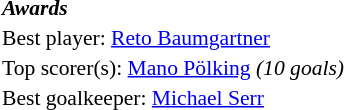<table width=100% cellspacing=1 style="font-size: 90%;">
<tr>
<td><strong><em>Awards</em></strong></td>
</tr>
<tr>
<td>Best player:  <a href='#'>Reto Baumgartner</a></td>
</tr>
<tr>
<td colspan=4>Top scorer(s):  <a href='#'>Mano Pölking</a> <em>(10 goals)</em></td>
</tr>
<tr>
<td>Best goalkeeper:  <a href='#'>Michael Serr</a></td>
</tr>
</table>
